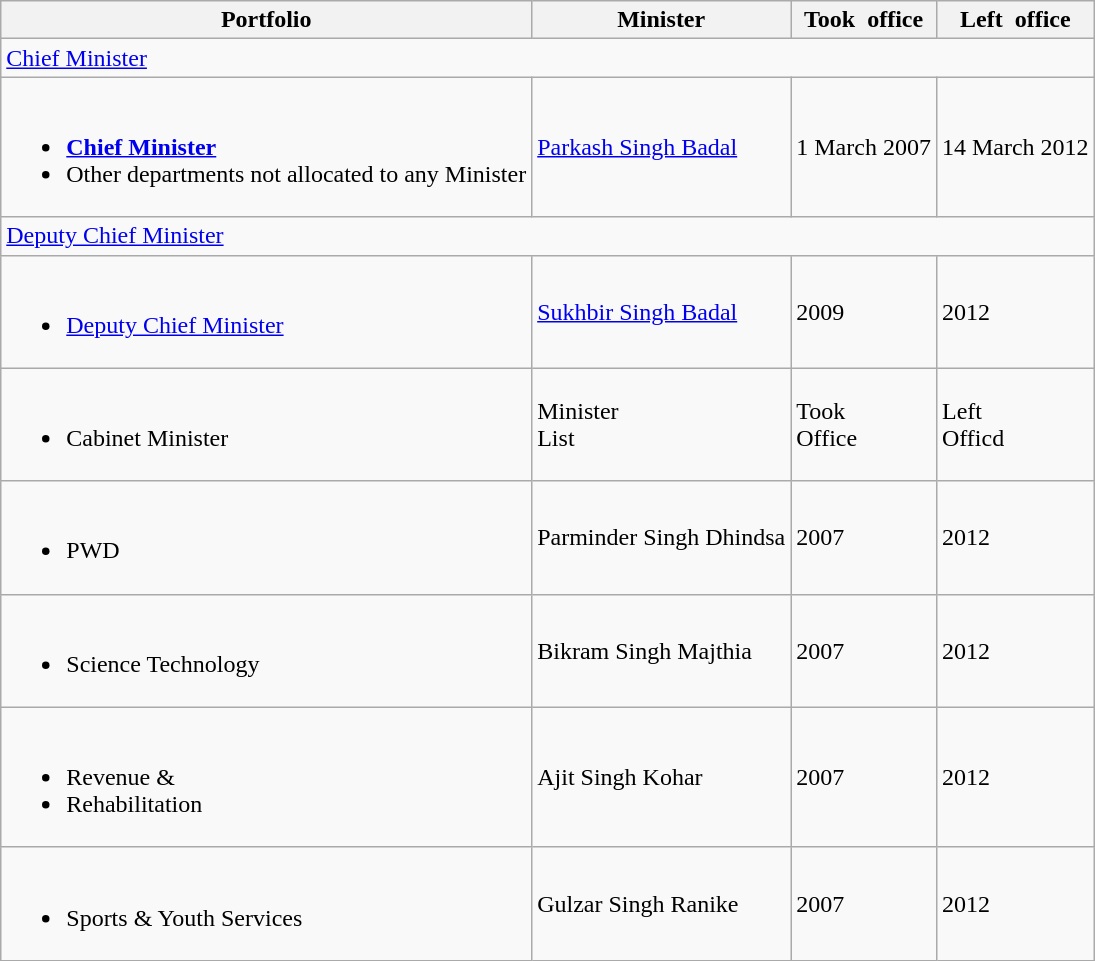<table class="wikitable">
<tr>
<th>Portfolio</th>
<th>Minister</th>
<th>Took office</th>
<th>Left office</th>
</tr>
<tr>
<td colspan="4"><a href='#'>Chief Minister</a></td>
</tr>
<tr>
<td rowspan="1"><br><ul><li><a href='#'><strong>Chief Minister</strong></a></li><li>Other departments not allocated to any Minister</li></ul></td>
<td><a href='#'>Parkash Singh Badal</a></td>
<td>1 March 2007</td>
<td>14 March 2012</td>
</tr>
<tr>
<td colspan="4"><a href='#'>Deputy Chief Minister</a></td>
</tr>
<tr>
<td><br><ul><li><a href='#'>Deputy Chief Minister</a></li></ul></td>
<td><a href='#'>Sukhbir Singh Badal</a></td>
<td>2009</td>
<td>2012</td>
</tr>
<tr>
<td><br><ul><li>Cabinet Minister</li></ul></td>
<td>Minister<br>List</td>
<td>Took<br>Office</td>
<td>Left<br>Officd</td>
</tr>
<tr>
<td><br><ul><li>PWD</li></ul></td>
<td>Parminder Singh Dhindsa</td>
<td>2007</td>
<td>2012</td>
</tr>
<tr>
<td><br><ul><li>Science Technology</li></ul></td>
<td>Bikram Singh Majthia</td>
<td>2007</td>
<td>2012</td>
</tr>
<tr>
<td><br><ul><li>Revenue &</li><li>Rehabilitation</li></ul></td>
<td>Ajit Singh Kohar</td>
<td>2007</td>
<td>2012</td>
</tr>
<tr>
<td><br><ul><li>Sports & Youth Services</li></ul></td>
<td>Gulzar Singh Ranike</td>
<td>2007</td>
<td>2012</td>
</tr>
</table>
